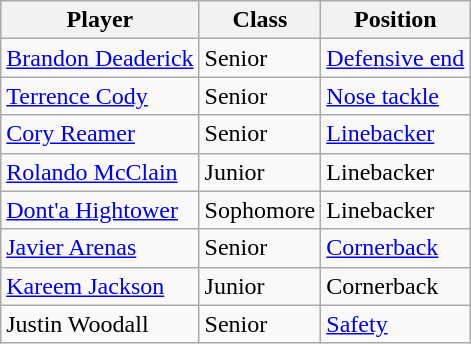<table class="wikitable">
<tr>
<th>Player</th>
<th>Class</th>
<th>Position</th>
</tr>
<tr>
<td><a href='#'>Brandon Deaderick</a></td>
<td>Senior</td>
<td><a href='#'>Defensive end</a></td>
</tr>
<tr>
<td><a href='#'>Terrence Cody</a></td>
<td>Senior</td>
<td><a href='#'>Nose tackle</a></td>
</tr>
<tr>
<td><a href='#'>Cory Reamer</a></td>
<td>Senior</td>
<td><a href='#'>Linebacker</a></td>
</tr>
<tr>
<td><a href='#'>Rolando McClain</a></td>
<td>Junior</td>
<td>Linebacker</td>
</tr>
<tr>
<td><a href='#'>Dont'a Hightower</a></td>
<td>Sophomore</td>
<td>Linebacker</td>
</tr>
<tr>
<td><a href='#'>Javier Arenas</a></td>
<td>Senior</td>
<td><a href='#'>Cornerback</a></td>
</tr>
<tr>
<td><a href='#'>Kareem Jackson</a></td>
<td>Junior</td>
<td>Cornerback</td>
</tr>
<tr>
<td>Justin Woodall</td>
<td>Senior</td>
<td><a href='#'>Safety</a></td>
</tr>
</table>
